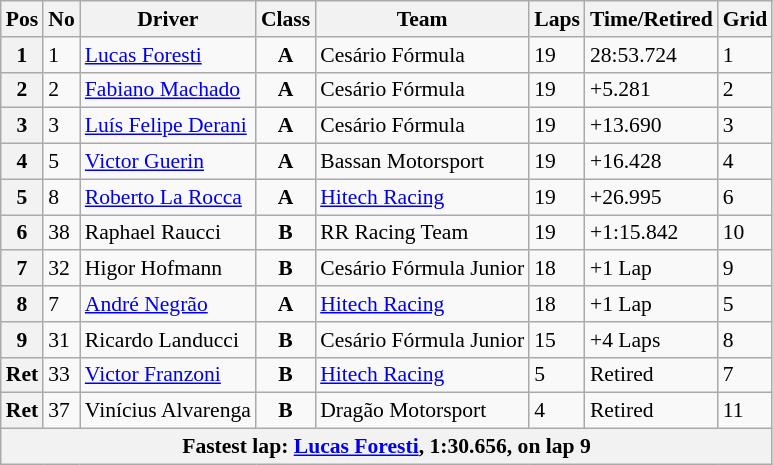<table class="wikitable" style="font-size:90%">
<tr>
<th>Pos</th>
<th>No</th>
<th>Driver</th>
<th>Class</th>
<th>Team</th>
<th>Laps</th>
<th>Time/Retired</th>
<th>Grid</th>
</tr>
<tr>
<th>1</th>
<td>1</td>
<td> <a href='#'>Lucas Foresti</a></td>
<td align="center"><strong><span>A</span></strong></td>
<td>Cesário Fórmula</td>
<td>19</td>
<td>28:53.724</td>
<td>1</td>
</tr>
<tr>
<th>2</th>
<td>2</td>
<td> <a href='#'>Fabiano Machado</a></td>
<td align="center"><strong><span>A</span></strong></td>
<td>Cesário Fórmula</td>
<td>19</td>
<td>+5.281</td>
<td>2</td>
</tr>
<tr>
<th>3</th>
<td>3</td>
<td> <a href='#'>Luís Felipe Derani</a></td>
<td align="center"><strong><span>A</span></strong></td>
<td>Cesário Fórmula</td>
<td>19</td>
<td>+13.690</td>
<td>3</td>
</tr>
<tr>
<th>4</th>
<td>5</td>
<td> <a href='#'>Victor Guerin</a></td>
<td align="center"><strong><span>A</span></strong></td>
<td>Bassan Motorsport</td>
<td>19</td>
<td>+16.428</td>
<td>4</td>
</tr>
<tr>
<th>5</th>
<td>8</td>
<td> <a href='#'>Roberto La Rocca</a></td>
<td align="center"><strong><span>A</span></strong></td>
<td><a href='#'>Hitech Racing</a></td>
<td>19</td>
<td>+26.995</td>
<td>6</td>
</tr>
<tr>
<th>6</th>
<td>38</td>
<td> Raphael Raucci</td>
<td align=center><strong><span>B</span></strong></td>
<td>RR Racing Team</td>
<td>19</td>
<td>+1:15.842</td>
<td>10</td>
</tr>
<tr>
<th>7</th>
<td>32</td>
<td> Higor Hofmann</td>
<td align=center><strong><span>B</span></strong></td>
<td>Cesário Fórmula Junior</td>
<td>18</td>
<td>+1 Lap</td>
<td>9</td>
</tr>
<tr>
<th>8</th>
<td>7</td>
<td>  <a href='#'>André Negrão</a></td>
<td align="center"><strong><span>A</span></strong></td>
<td><a href='#'>Hitech Racing</a></td>
<td>18</td>
<td>+1 Lap</td>
<td>5</td>
</tr>
<tr>
<th>9</th>
<td>31</td>
<td> Ricardo Landucci</td>
<td align=center><strong><span>B</span></strong></td>
<td>Cesário Fórmula Junior</td>
<td>15</td>
<td>+4 Laps</td>
<td>8</td>
</tr>
<tr>
<th>Ret</th>
<td>33</td>
<td> <a href='#'>Victor Franzoni</a></td>
<td align=center><strong><span>B</span></strong></td>
<td><a href='#'>Hitech Racing</a></td>
<td>5</td>
<td>Retired</td>
<td>7</td>
</tr>
<tr>
<th>Ret</th>
<td>37</td>
<td> Vinícius Alvarenga</td>
<td align=center><strong><span>B</span></strong></td>
<td>Dragão Motorsport</td>
<td>4</td>
<td>Retired</td>
<td>11</td>
</tr>
<tr>
<th colspan=8 align=center>Fastest lap: <a href='#'>Lucas Foresti</a>, 1:30.656,  on lap 9</th>
</tr>
</table>
